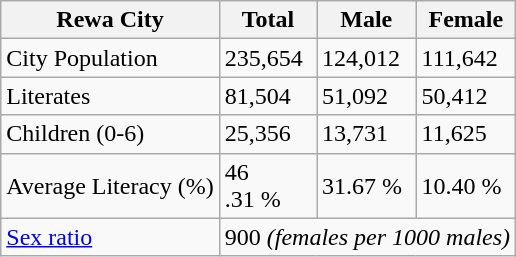<table class="wikitable">
<tr>
<th>Rewa City</th>
<th>Total</th>
<th>Male</th>
<th>Female</th>
</tr>
<tr>
<td>City Population</td>
<td>235,654</td>
<td>124,012</td>
<td>111,642</td>
</tr>
<tr>
<td>Literates</td>
<td>81,504</td>
<td>51,092</td>
<td>50,412</td>
</tr>
<tr>
<td>Children (0-6)</td>
<td>25,356</td>
<td>13,731</td>
<td>11,625</td>
</tr>
<tr>
<td>Average Literacy (%)</td>
<td>46<br>.31 %</td>
<td>31.67 %</td>
<td>10.40 %</td>
</tr>
<tr>
<td><a href='#'>Sex ratio</a></td>
<td colspan="3">900 <em>(females per 1000 males)</em></td>
</tr>
</table>
